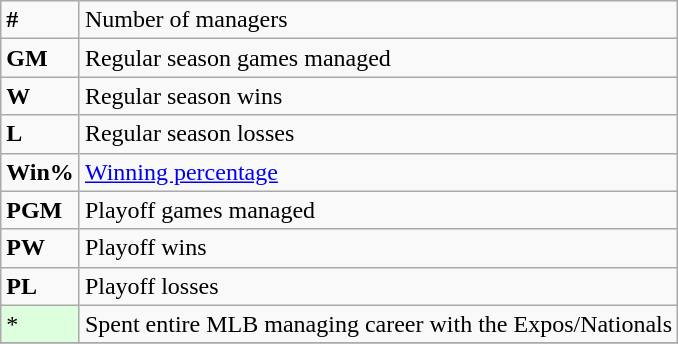<table class="wikitable">
<tr>
<td><strong>#</strong></td>
<td>Number of managers</td>
</tr>
<tr>
<td><strong>GM</strong></td>
<td>Regular season games managed</td>
</tr>
<tr>
<td><strong>W</strong></td>
<td>Regular season wins</td>
</tr>
<tr>
<td><strong>L</strong></td>
<td>Regular season losses</td>
</tr>
<tr>
<td><strong>Win%</strong></td>
<td><a href='#'>Winning percentage</a></td>
</tr>
<tr>
<td><strong>PGM</strong></td>
<td>Playoff games managed</td>
</tr>
<tr>
<td><strong>PW</strong></td>
<td>Playoff wins</td>
</tr>
<tr>
<td><strong>PL</strong></td>
<td>Playoff losses</td>
</tr>
<tr>
<td style="background-color:#ddffdd">*</td>
<td>Spent entire MLB managing career with the Expos/Nationals</td>
</tr>
<tr>
</tr>
</table>
